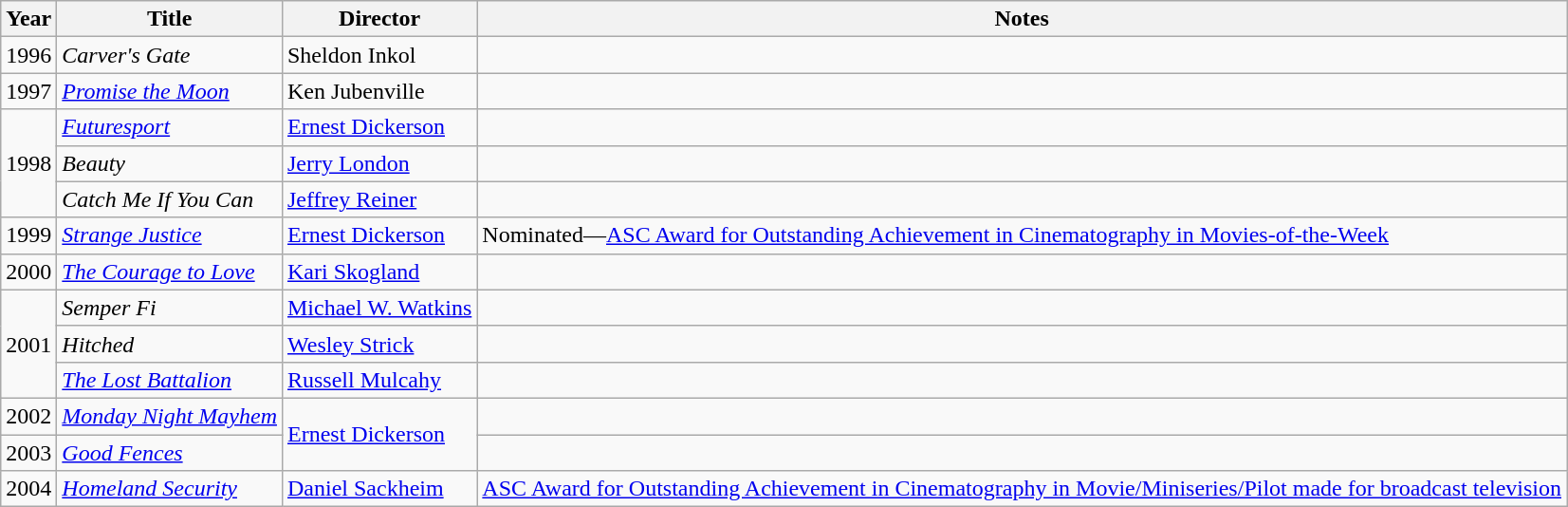<table class="wikitable sortable">
<tr>
<th>Year</th>
<th>Title</th>
<th>Director</th>
<th>Notes</th>
</tr>
<tr>
<td>1996</td>
<td><em>Carver's Gate</em></td>
<td>Sheldon Inkol</td>
<td></td>
</tr>
<tr>
<td>1997</td>
<td><em><a href='#'>Promise the Moon</a></em></td>
<td>Ken Jubenville</td>
<td></td>
</tr>
<tr>
<td rowspan="3">1998</td>
<td><em><a href='#'>Futuresport</a></em></td>
<td><a href='#'>Ernest Dickerson</a></td>
<td></td>
</tr>
<tr>
<td><em>Beauty</em></td>
<td><a href='#'>Jerry London</a></td>
<td></td>
</tr>
<tr>
<td><em>Catch Me If You Can</em></td>
<td><a href='#'>Jeffrey Reiner</a></td>
<td></td>
</tr>
<tr>
<td>1999</td>
<td><em><a href='#'>Strange Justice</a></em></td>
<td><a href='#'>Ernest Dickerson</a></td>
<td>Nominated—<a href='#'>ASC Award for Outstanding Achievement in Cinematography in Movies-of-the-Week</a></td>
</tr>
<tr>
<td>2000</td>
<td><em><a href='#'>The Courage to Love</a></em></td>
<td><a href='#'>Kari Skogland</a></td>
<td></td>
</tr>
<tr>
<td rowspan="3">2001</td>
<td><em>Semper Fi</em></td>
<td><a href='#'>Michael W. Watkins</a></td>
<td></td>
</tr>
<tr>
<td><em>Hitched</em></td>
<td><a href='#'>Wesley Strick</a></td>
<td></td>
</tr>
<tr>
<td><em><a href='#'>The Lost Battalion</a></em></td>
<td><a href='#'>Russell Mulcahy</a></td>
<td></td>
</tr>
<tr>
<td>2002</td>
<td><em><a href='#'>Monday Night Mayhem</a></em></td>
<td rowspan="2"><a href='#'>Ernest Dickerson</a></td>
<td></td>
</tr>
<tr>
<td>2003</td>
<td><em><a href='#'>Good Fences</a></em></td>
<td></td>
</tr>
<tr>
<td>2004</td>
<td><em><a href='#'>Homeland Security</a></em></td>
<td><a href='#'>Daniel Sackheim</a></td>
<td><a href='#'>ASC Award for Outstanding Achievement in Cinematography in Movie/Miniseries/Pilot made for broadcast television</a></td>
</tr>
</table>
